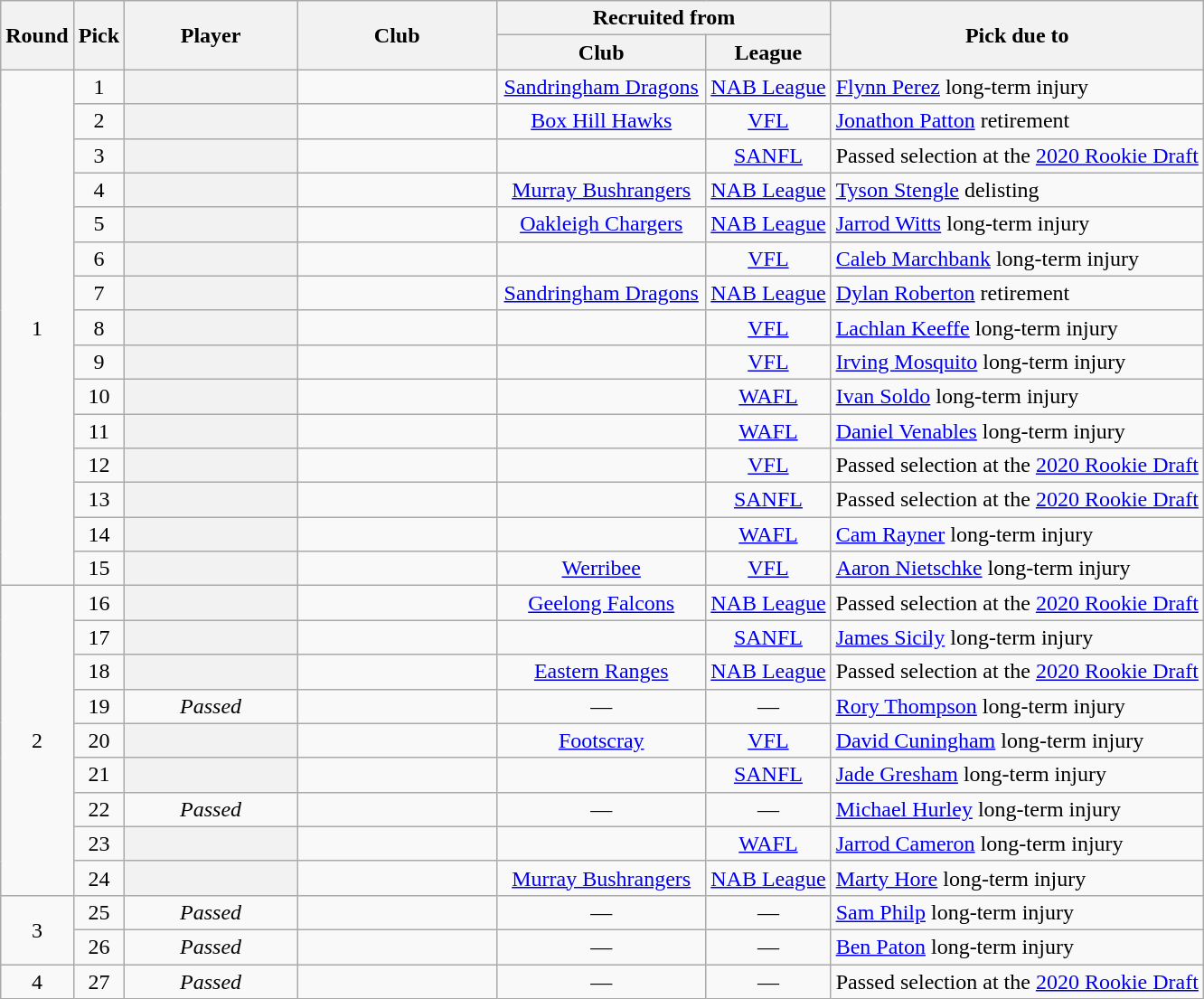<table class="wikitable sortable plainrowheaders" style="text-align:center;">
<tr>
<th rowspan=2>Round</th>
<th rowspan=2>Pick</th>
<th rowspan=2 style="width: 90pt">Player</th>
<th rowspan=2 style="width: 105pt">Club</th>
<th colspan=2>Recruited from</th>
<th class="unsortable" rowspan=2>Pick due to</th>
</tr>
<tr>
<th style="width: 110pt">Club</th>
<th>League</th>
</tr>
<tr>
<td rowspan=15>1</td>
<td>1</td>
<th scope=row></th>
<td></td>
<td><a href='#'>Sandringham Dragons</a></td>
<td><a href='#'>NAB League</a></td>
<td style="text-align:left;"><a href='#'>Flynn Perez</a> long-term injury</td>
</tr>
<tr>
<td>2</td>
<th scope=row></th>
<td></td>
<td><a href='#'>Box Hill Hawks</a></td>
<td><a href='#'>VFL</a></td>
<td style="text-align:left;"><a href='#'>Jonathon Patton</a> retirement</td>
</tr>
<tr>
<td>3</td>
<th scope=row></th>
<td></td>
<td></td>
<td><a href='#'>SANFL</a></td>
<td style="text-align:left;">Passed selection at the <a href='#'>2020 Rookie Draft</a></td>
</tr>
<tr>
<td>4</td>
<th scope=row></th>
<td></td>
<td><a href='#'>Murray Bushrangers</a></td>
<td><a href='#'>NAB League</a></td>
<td style="text-align:left;"><a href='#'>Tyson Stengle</a> delisting</td>
</tr>
<tr>
<td>5</td>
<th scope=row></th>
<td></td>
<td><a href='#'>Oakleigh Chargers</a></td>
<td><a href='#'>NAB League</a></td>
<td style="text-align:left;"><a href='#'>Jarrod Witts</a> long-term injury</td>
</tr>
<tr>
<td>6</td>
<th scope=row></th>
<td></td>
<td></td>
<td><a href='#'>VFL</a></td>
<td style="text-align:left;"><a href='#'>Caleb Marchbank</a> long-term injury</td>
</tr>
<tr>
<td>7</td>
<th scope=row></th>
<td></td>
<td><a href='#'>Sandringham Dragons</a></td>
<td><a href='#'>NAB League</a></td>
<td style="text-align:left;"><a href='#'>Dylan Roberton</a> retirement</td>
</tr>
<tr>
<td>8</td>
<th scope=row></th>
<td></td>
<td></td>
<td><a href='#'>VFL</a></td>
<td style="text-align:left;"><a href='#'>Lachlan Keeffe</a> long-term injury</td>
</tr>
<tr>
<td>9</td>
<th scope=row></th>
<td></td>
<td></td>
<td><a href='#'>VFL</a></td>
<td style="text-align:left;"><a href='#'>Irving Mosquito</a> long-term injury</td>
</tr>
<tr>
<td>10</td>
<th scope=row></th>
<td></td>
<td></td>
<td><a href='#'>WAFL</a></td>
<td style="text-align:left;"><a href='#'>Ivan Soldo</a> long-term injury</td>
</tr>
<tr>
<td>11</td>
<th scope=row></th>
<td></td>
<td></td>
<td><a href='#'>WAFL</a></td>
<td style="text-align:left;"><a href='#'>Daniel Venables</a> long-term injury</td>
</tr>
<tr>
<td>12</td>
<th scope=row></th>
<td></td>
<td></td>
<td><a href='#'>VFL</a></td>
<td style="text-align:left;">Passed selection at the <a href='#'>2020 Rookie Draft</a></td>
</tr>
<tr>
<td>13</td>
<th scope=row></th>
<td></td>
<td></td>
<td><a href='#'>SANFL</a></td>
<td style="text-align:left;">Passed selection at the <a href='#'>2020 Rookie Draft</a></td>
</tr>
<tr>
<td>14</td>
<th scope=row></th>
<td></td>
<td></td>
<td><a href='#'>WAFL</a></td>
<td style="text-align:left;"><a href='#'>Cam Rayner</a> long-term injury</td>
</tr>
<tr>
<td>15</td>
<th scope=row></th>
<td></td>
<td><a href='#'>Werribee</a></td>
<td><a href='#'>VFL</a></td>
<td style="text-align:left;"><a href='#'>Aaron Nietschke</a> long-term injury</td>
</tr>
<tr>
<td rowspan="9">2</td>
<td>16</td>
<th scope=row></th>
<td></td>
<td><a href='#'>Geelong Falcons</a></td>
<td><a href='#'>NAB League</a></td>
<td style="text-align:left;">Passed selection at the <a href='#'>2020 Rookie Draft</a></td>
</tr>
<tr>
<td>17</td>
<th scope=row></th>
<td></td>
<td></td>
<td><a href='#'>SANFL</a></td>
<td style="text-align:left;"><a href='#'>James Sicily</a> long-term injury</td>
</tr>
<tr>
<td>18</td>
<th scope=row></th>
<td></td>
<td><a href='#'>Eastern Ranges</a></td>
<td><a href='#'>NAB League</a></td>
<td style="text-align:left;">Passed selection at the <a href='#'>2020 Rookie Draft</a></td>
</tr>
<tr>
<td>19</td>
<td><em>Passed</em></td>
<td></td>
<td>—</td>
<td>—</td>
<td style="text-align:left;"><a href='#'>Rory Thompson</a> long-term injury</td>
</tr>
<tr>
<td>20</td>
<th scope=row></th>
<td></td>
<td><a href='#'>Footscray</a></td>
<td><a href='#'>VFL</a></td>
<td style="text-align:left;"><a href='#'>David Cuningham</a> long-term injury</td>
</tr>
<tr>
<td>21</td>
<th scope=row></th>
<td></td>
<td></td>
<td><a href='#'>SANFL</a></td>
<td style="text-align:left;"><a href='#'>Jade Gresham</a> long-term injury</td>
</tr>
<tr>
<td>22</td>
<td><em>Passed</em></td>
<td></td>
<td>—</td>
<td>—</td>
<td style="text-align:left;"><a href='#'>Michael Hurley</a> long-term injury</td>
</tr>
<tr>
<td>23</td>
<th scope=row></th>
<td></td>
<td></td>
<td><a href='#'>WAFL</a></td>
<td style="text-align:left;"><a href='#'>Jarrod Cameron</a> long-term injury</td>
</tr>
<tr>
<td>24</td>
<th scope=row></th>
<td></td>
<td><a href='#'>Murray Bushrangers</a></td>
<td><a href='#'>NAB League</a></td>
<td style="text-align:left;"><a href='#'>Marty Hore</a> long-term injury</td>
</tr>
<tr>
<td rowspan="2">3</td>
<td>25</td>
<td><em>Passed</em></td>
<td></td>
<td>—</td>
<td>—</td>
<td style="text-align:left;"><a href='#'>Sam Philp</a> long-term injury</td>
</tr>
<tr>
<td>26</td>
<td><em>Passed</em></td>
<td></td>
<td>—</td>
<td>—</td>
<td style="text-align:left;"><a href='#'>Ben Paton</a> long-term injury</td>
</tr>
<tr>
<td>4</td>
<td>27</td>
<td><em>Passed</em></td>
<td></td>
<td>—</td>
<td>—</td>
<td style="text-align:left;">Passed selection at the <a href='#'>2020 Rookie Draft</a></td>
</tr>
</table>
